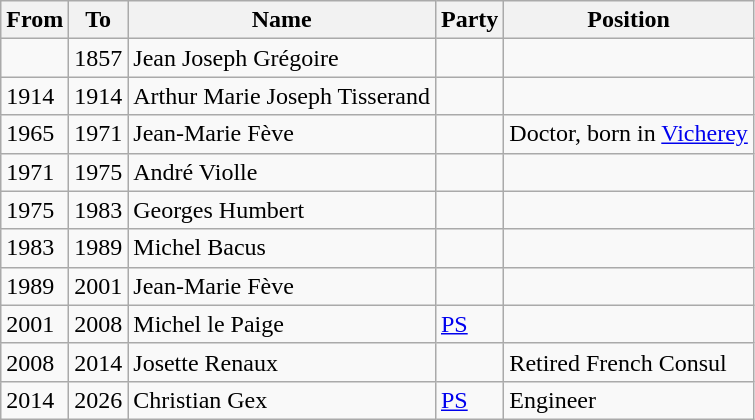<table class="wikitable">
<tr>
<th>From</th>
<th>To</th>
<th>Name</th>
<th>Party</th>
<th>Position</th>
</tr>
<tr>
<td></td>
<td>1857</td>
<td>Jean Joseph Grégoire</td>
<td></td>
<td></td>
</tr>
<tr>
<td>1914</td>
<td>1914</td>
<td>Arthur Marie Joseph Tisserand</td>
<td></td>
<td></td>
</tr>
<tr>
<td>1965</td>
<td>1971</td>
<td>Jean-Marie Fève</td>
<td></td>
<td>Doctor, born in <a href='#'>Vicherey</a></td>
</tr>
<tr>
<td>1971</td>
<td>1975</td>
<td>André Violle</td>
<td></td>
<td></td>
</tr>
<tr>
<td>1975</td>
<td>1983</td>
<td>Georges Humbert</td>
<td></td>
<td></td>
</tr>
<tr>
<td>1983</td>
<td>1989</td>
<td>Michel Bacus</td>
<td></td>
<td></td>
</tr>
<tr>
<td>1989</td>
<td>2001</td>
<td>Jean-Marie Fève</td>
<td></td>
<td></td>
</tr>
<tr>
<td>2001</td>
<td>2008</td>
<td>Michel le Paige</td>
<td><a href='#'>PS</a></td>
<td></td>
</tr>
<tr>
<td>2008</td>
<td>2014</td>
<td>Josette Renaux</td>
<td></td>
<td>Retired French Consul</td>
</tr>
<tr>
<td>2014</td>
<td>2026</td>
<td>Christian Gex</td>
<td><a href='#'>PS</a></td>
<td>Engineer</td>
</tr>
</table>
